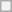<table class="wikitable plainrowheaders">
<tr>
<th scope="row"></th>
</tr>
</table>
